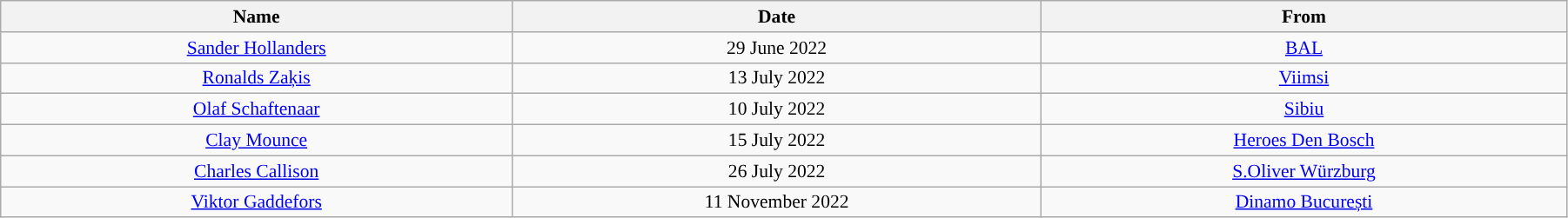<table class="wikitable sortable" style="text-align:center;font-size:90%;width:95%">
<tr>
<th>Name</th>
<th>Date</th>
<th>From</th>
</tr>
<tr>
<td><a href='#'>Sander Hollanders</a></td>
<td>29 June 2022</td>
<td> <a href='#'>BAL</a></td>
</tr>
<tr>
<td><a href='#'>Ronalds Zaķis</a></td>
<td>13 July 2022</td>
<td> <a href='#'>Viimsi</a></td>
</tr>
<tr>
<td><a href='#'>Olaf Schaftenaar</a></td>
<td>10 July 2022</td>
<td> <a href='#'>Sibiu</a></td>
</tr>
<tr>
<td><a href='#'>Clay Mounce</a></td>
<td>15 July 2022</td>
<td> <a href='#'>Heroes Den Bosch</a></td>
</tr>
<tr>
<td><a href='#'>Charles Callison</a></td>
<td>26 July 2022</td>
<td> <a href='#'>S.Oliver Würzburg</a></td>
</tr>
<tr>
<td><a href='#'>Viktor Gaddefors</a></td>
<td>11 November 2022</td>
<td> <a href='#'>Dinamo București</a></td>
</tr>
</table>
